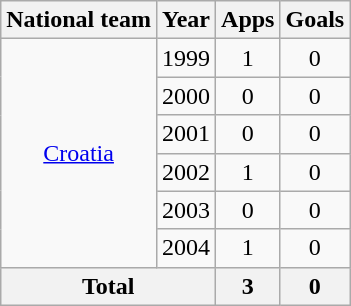<table class="wikitable" style="text-align:center">
<tr>
<th>National team</th>
<th>Year</th>
<th>Apps</th>
<th>Goals</th>
</tr>
<tr>
<td rowspan="6"><a href='#'>Croatia</a></td>
<td>1999</td>
<td>1</td>
<td>0</td>
</tr>
<tr>
<td>2000</td>
<td>0</td>
<td>0</td>
</tr>
<tr>
<td>2001</td>
<td>0</td>
<td>0</td>
</tr>
<tr>
<td>2002</td>
<td>1</td>
<td>0</td>
</tr>
<tr>
<td>2003</td>
<td>0</td>
<td>0</td>
</tr>
<tr>
<td>2004</td>
<td>1</td>
<td>0</td>
</tr>
<tr>
<th colspan="2">Total</th>
<th>3</th>
<th>0</th>
</tr>
</table>
